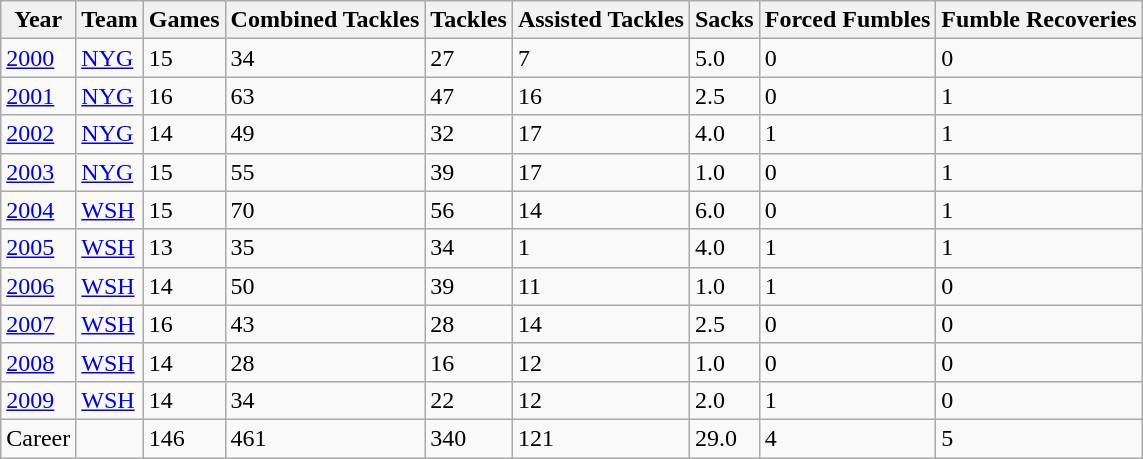<table class="wikitable">
<tr>
<th>Year</th>
<th>Team</th>
<th>Games</th>
<th>Combined Tackles</th>
<th>Tackles</th>
<th>Assisted Tackles</th>
<th>Sacks</th>
<th>Forced Fumbles</th>
<th>Fumble Recoveries</th>
</tr>
<tr>
<td><a href='#'>2000</a></td>
<td><a href='#'>NYG</a></td>
<td>15</td>
<td>34</td>
<td>27</td>
<td>7</td>
<td>5.0</td>
<td>0</td>
<td>0</td>
</tr>
<tr>
<td><a href='#'>2001</a></td>
<td><a href='#'>NYG</a></td>
<td>16</td>
<td>63</td>
<td>47</td>
<td>16</td>
<td>2.5</td>
<td>0</td>
<td>1</td>
</tr>
<tr>
<td><a href='#'>2002</a></td>
<td><a href='#'>NYG</a></td>
<td>14</td>
<td>49</td>
<td>32</td>
<td>17</td>
<td>4.0</td>
<td>1</td>
<td>1</td>
</tr>
<tr>
<td><a href='#'>2003</a></td>
<td><a href='#'>NYG</a></td>
<td>15</td>
<td>55</td>
<td>39</td>
<td>17</td>
<td>1.0</td>
<td>0</td>
<td>1</td>
</tr>
<tr>
<td><a href='#'>2004</a></td>
<td><a href='#'>WSH</a></td>
<td>15</td>
<td>70</td>
<td>56</td>
<td>14</td>
<td>6.0</td>
<td>0</td>
<td>1</td>
</tr>
<tr>
<td><a href='#'>2005</a></td>
<td><a href='#'>WSH</a></td>
<td>13</td>
<td>35</td>
<td>34</td>
<td>1</td>
<td>4.0</td>
<td>1</td>
<td>1</td>
</tr>
<tr>
<td><a href='#'>2006</a></td>
<td><a href='#'>WSH</a></td>
<td>14</td>
<td>50</td>
<td>39</td>
<td>11</td>
<td>1.0</td>
<td>1</td>
<td>0</td>
</tr>
<tr>
<td><a href='#'>2007</a></td>
<td><a href='#'>WSH</a></td>
<td>16</td>
<td>43</td>
<td>28</td>
<td>14</td>
<td>2.5</td>
<td>0</td>
<td>0</td>
</tr>
<tr>
<td><a href='#'>2008</a></td>
<td><a href='#'>WSH</a></td>
<td>14</td>
<td>28</td>
<td>16</td>
<td>12</td>
<td>1.0</td>
<td>0</td>
<td>0</td>
</tr>
<tr>
<td><a href='#'>2009</a></td>
<td><a href='#'>WSH</a></td>
<td>14</td>
<td>34</td>
<td>22</td>
<td>12</td>
<td>2.0</td>
<td>1</td>
<td>0</td>
</tr>
<tr>
<td>Career</td>
<td></td>
<td>146</td>
<td>461</td>
<td>340</td>
<td>121</td>
<td>29.0</td>
<td>4</td>
<td>5</td>
</tr>
</table>
